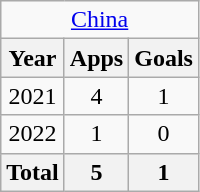<table class="wikitable" style="text-align:center">
<tr>
<td colspan=3><a href='#'>China</a></td>
</tr>
<tr>
<th>Year</th>
<th>Apps</th>
<th>Goals</th>
</tr>
<tr>
<td>2021</td>
<td>4</td>
<td>1</td>
</tr>
<tr>
<td>2022</td>
<td>1</td>
<td>0</td>
</tr>
<tr>
<th>Total</th>
<th>5</th>
<th>1</th>
</tr>
</table>
